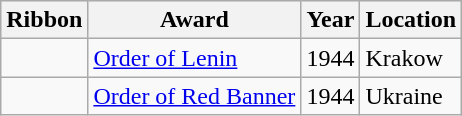<table class="wikitable">
<tr style="background:#efefef;">
<th>Ribbon</th>
<th>Award</th>
<th>Year</th>
<th>Location</th>
</tr>
<tr>
<td></td>
<td><a href='#'>Order of Lenin</a></td>
<td>1944</td>
<td>Krakow</td>
</tr>
<tr>
<td></td>
<td><a href='#'>Order of Red Banner</a></td>
<td>1944</td>
<td>Ukraine</td>
</tr>
</table>
